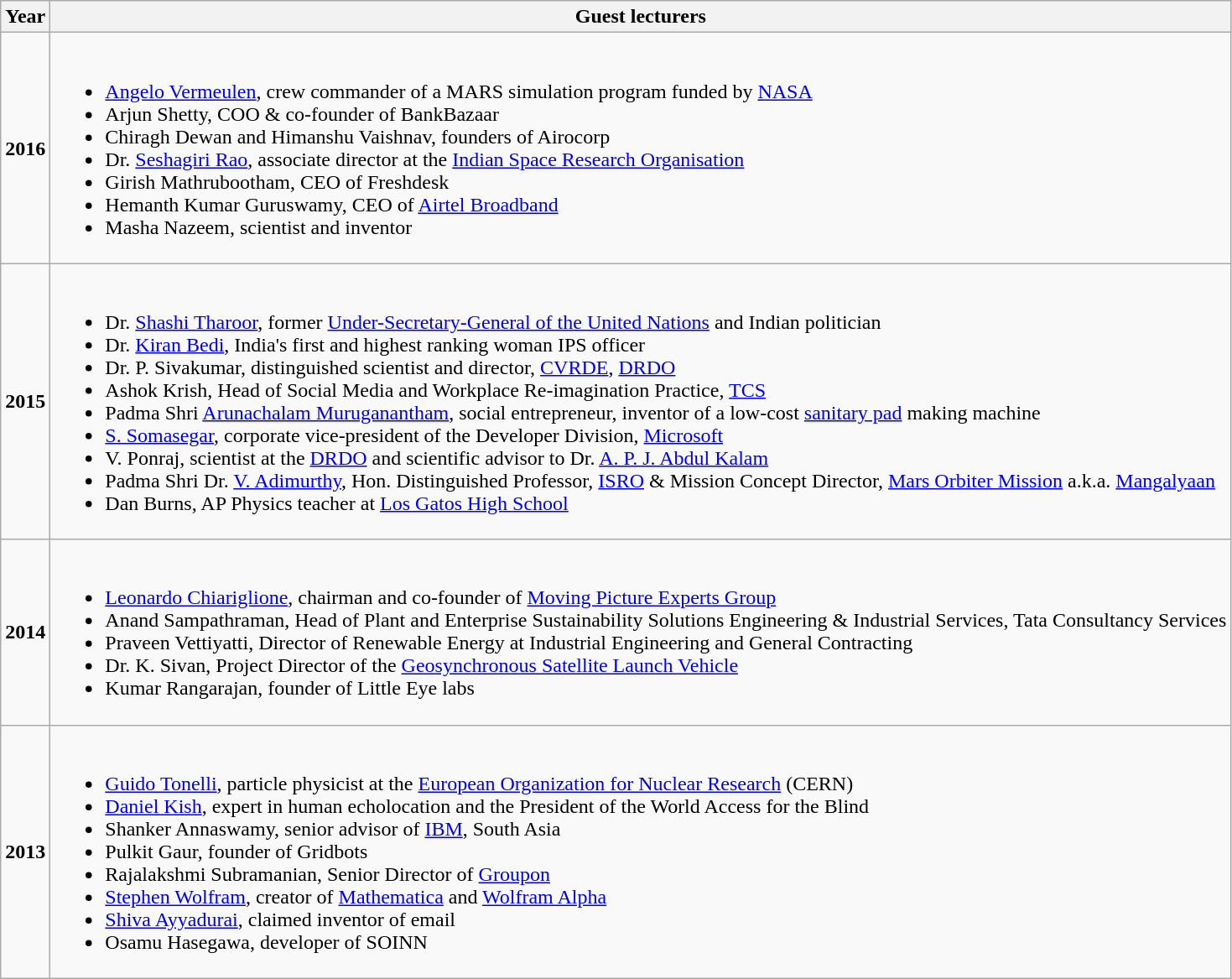<table class="wikitable">
<tr>
<th>Year</th>
<th>Guest lecturers</th>
</tr>
<tr>
<td><strong>2016</strong></td>
<td><br><ul><li><a href='#'>Angelo Vermeulen</a>, crew commander of a MARS simulation program funded by <a href='#'>NASA</a></li><li>Arjun Shetty, COO & co-founder of BankBazaar</li><li>Chiragh Dewan and Himanshu Vaishnav, founders of Airocorp</li><li>Dr. <a href='#'>Seshagiri Rao</a>, associate director at the <a href='#'>Indian Space Research Organisation</a></li><li>Girish Mathrubootham, CEO of Freshdesk</li><li>Hemanth Kumar Guruswamy, CEO of <a href='#'>Airtel Broadband</a></li><li>Masha Nazeem, scientist and inventor</li></ul></td>
</tr>
<tr>
<td><strong>2015</strong></td>
<td><br><ul><li>Dr. <a href='#'>Shashi Tharoor</a>, former <a href='#'>Under-Secretary-General of the United Nations</a> and Indian politician</li><li>Dr. <a href='#'>Kiran Bedi</a>, India's first and highest ranking woman IPS officer</li><li>Dr. P. Sivakumar, distinguished scientist and director, <a href='#'>CVRDE</a>, <a href='#'>DRDO</a></li><li>Ashok Krish, Head of Social Media and Workplace Re-imagination Practice, <a href='#'>TCS</a></li><li>Padma Shri <a href='#'>Arunachalam Muruganantham</a>, social entrepreneur, inventor of a low-cost <a href='#'>sanitary pad</a> making machine</li><li><a href='#'>S. Somasegar</a>, corporate vice-president of the Developer Division, <a href='#'>Microsoft</a></li><li>V. Ponraj, scientist at the <a href='#'>DRDO</a> and scientific advisor to Dr. <a href='#'>A. P. J. Abdul Kalam</a></li><li>Padma Shri Dr. <a href='#'>V. Adimurthy</a>, Hon. Distinguished Professor, <a href='#'>ISRO</a> & Mission Concept Director, <a href='#'>Mars Orbiter Mission</a> a.k.a. <a href='#'>Mangalyaan</a></li><li>Dan Burns, AP Physics teacher at <a href='#'>Los Gatos High School</a></li></ul></td>
</tr>
<tr>
<td><strong>2014</strong></td>
<td><br><ul><li><a href='#'>Leonardo Chiariglione</a>, chairman and co-founder of <a href='#'>Moving Picture Experts Group</a></li><li>Anand Sampathraman, Head of Plant and Enterprise Sustainability Solutions Engineering & Industrial Services, Tata Consultancy Services</li><li>Praveen Vettiyatti, Director of Renewable Energy at Industrial Engineering and General Contracting</li><li>Dr. K. Sivan, Project Director of the <a href='#'>Geosynchronous Satellite Launch Vehicle</a></li><li>Kumar Rangarajan, founder of Little Eye labs</li></ul></td>
</tr>
<tr>
<td><strong>2013</strong></td>
<td><br><ul><li><a href='#'>Guido Tonelli</a>, particle physicist at the <a href='#'>European Organization for Nuclear Research</a> (CERN)</li><li><a href='#'>Daniel Kish</a>, expert in human echolocation and the President of the World Access for the Blind</li><li>Shanker Annaswamy, senior advisor of <a href='#'>IBM</a>, South Asia</li><li>Pulkit Gaur, founder of Gridbots</li><li>Rajalakshmi Subramanian, Senior Director of <a href='#'>Groupon</a></li><li><a href='#'>Stephen Wolfram</a>, creator of <a href='#'>Mathematica</a> and <a href='#'>Wolfram Alpha</a></li><li><a href='#'>Shiva Ayyadurai</a>, claimed inventor of email</li><li>Osamu Hasegawa, developer of SOINN</li></ul></td>
</tr>
</table>
